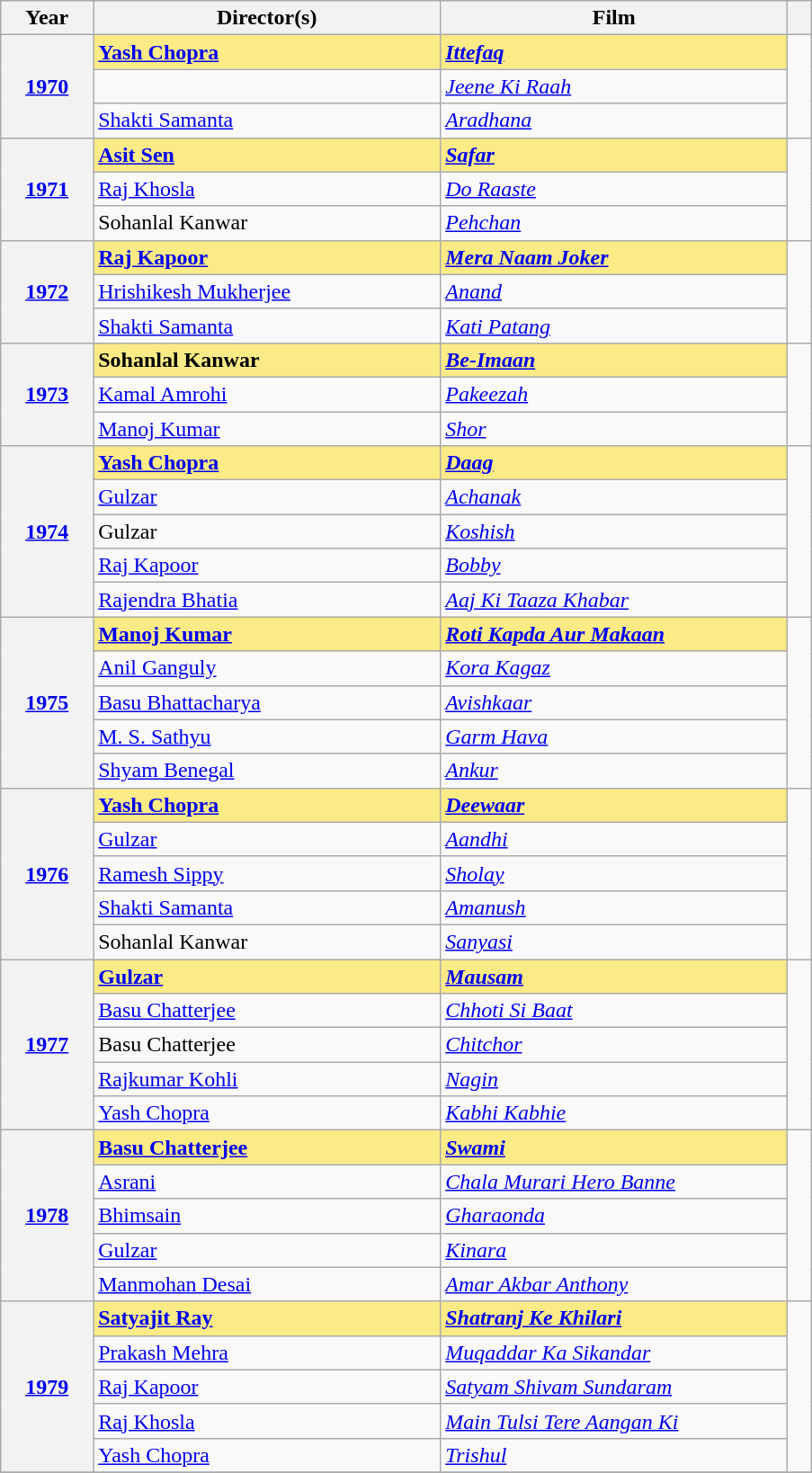<table class="wikitable sortable">
<tr>
<th scope="col" style="width:8%;">Year</th>
<th scope="col" style="width:30%;">Director(s)</th>
<th scope="col" style="width:30%;">Film</th>
<th scope="col" style="width:2%;" class="unsortable"></th>
</tr>
<tr>
<th scope="row" rowspan=3 style="text-align:center;"><a href='#'>1970</a><br></th>
<td style="background:#FAEB86;"><strong><a href='#'>Yash Chopra</a></strong></td>
<td style="background:#FAEB86;"><strong><em><a href='#'>Ittefaq</a></em></strong></td>
<td rowspan="3"></td>
</tr>
<tr>
<td></td>
<td><em><a href='#'>Jeene Ki Raah</a></em></td>
</tr>
<tr>
<td><a href='#'>Shakti Samanta</a></td>
<td><em><a href='#'>Aradhana</a></em></td>
</tr>
<tr>
<th scope="row" rowspan=3 style="text-align:center;"><a href='#'>1971</a><br></th>
<td style="background:#FAEB86;"><strong><a href='#'>Asit Sen</a></strong></td>
<td style="background:#FAEB86;"><strong><em><a href='#'>Safar</a></em></strong></td>
<td rowspan="3"></td>
</tr>
<tr>
<td><a href='#'>Raj Khosla</a></td>
<td><em><a href='#'>Do Raaste</a></em></td>
</tr>
<tr>
<td>Sohanlal Kanwar</td>
<td><em><a href='#'>Pehchan</a></em></td>
</tr>
<tr>
<th scope="row" rowspan=3 style="text-align:center;"><a href='#'>1972</a><br></th>
<td style="background:#FAEB86;"><strong><a href='#'>Raj Kapoor</a></strong></td>
<td style="background:#FAEB86;"><strong><em><a href='#'>Mera Naam Joker</a></em></strong></td>
<td rowspan="3"></td>
</tr>
<tr>
<td><a href='#'>Hrishikesh Mukherjee</a></td>
<td><em><a href='#'>Anand</a></em></td>
</tr>
<tr>
<td><a href='#'>Shakti Samanta</a></td>
<td><em><a href='#'>Kati Patang</a></em></td>
</tr>
<tr>
<th scope="row" rowspan=3 style="text-align:center;"><a href='#'>1973</a><br></th>
<td style="background:#FAEB86;"><strong>Sohanlal Kanwar</strong></td>
<td style="background:#FAEB86;"><strong><em><a href='#'>Be-Imaan</a></em></strong></td>
<td rowspan="3"></td>
</tr>
<tr>
<td><a href='#'>Kamal Amrohi</a></td>
<td><em><a href='#'>Pakeezah</a></em></td>
</tr>
<tr>
<td><a href='#'>Manoj Kumar</a></td>
<td><em><a href='#'>Shor</a></em></td>
</tr>
<tr>
<th scope="row" rowspan=5 style="text-align:center;"><a href='#'>1974</a><br></th>
<td style="background:#FAEB86;"><strong><a href='#'>Yash Chopra</a></strong></td>
<td style="background:#FAEB86;"><strong><em><a href='#'>Daag</a></em></strong></td>
<td rowspan="5"></td>
</tr>
<tr>
<td><a href='#'>Gulzar</a></td>
<td><em><a href='#'>Achanak</a></em></td>
</tr>
<tr>
<td>Gulzar</td>
<td><em><a href='#'>Koshish</a></em></td>
</tr>
<tr>
<td><a href='#'>Raj Kapoor</a></td>
<td><em><a href='#'>Bobby</a></em></td>
</tr>
<tr>
<td><a href='#'>Rajendra Bhatia</a></td>
<td><em><a href='#'>Aaj Ki Taaza Khabar</a></em></td>
</tr>
<tr>
<th scope="row" rowspan=5 style="text-align:center;"><a href='#'>1975</a><br></th>
<td style="background:#FAEB86;"><strong><a href='#'>Manoj Kumar</a></strong></td>
<td style="background:#FAEB86;"><strong><em><a href='#'>Roti Kapda Aur Makaan</a></em></strong></td>
<td rowspan="5"></td>
</tr>
<tr>
<td><a href='#'>Anil Ganguly</a></td>
<td><em><a href='#'>Kora Kagaz</a></em></td>
</tr>
<tr>
<td><a href='#'>Basu Bhattacharya</a></td>
<td><em><a href='#'>Avishkaar</a></em></td>
</tr>
<tr>
<td><a href='#'>M. S. Sathyu</a></td>
<td><em><a href='#'>Garm Hava</a></em></td>
</tr>
<tr>
<td><a href='#'>Shyam Benegal</a></td>
<td><em><a href='#'>Ankur</a></em></td>
</tr>
<tr>
<th scope="row" rowspan=5 style="text-align:center;"><a href='#'>1976</a><br></th>
<td style="background:#FAEB86;"><strong><a href='#'>Yash Chopra</a></strong></td>
<td style="background:#FAEB86;"><strong><em><a href='#'>Deewaar</a></em></strong></td>
<td rowspan="5"></td>
</tr>
<tr>
<td><a href='#'>Gulzar</a></td>
<td><em><a href='#'>Aandhi</a></em></td>
</tr>
<tr>
<td><a href='#'>Ramesh Sippy</a></td>
<td><em><a href='#'>Sholay</a></em></td>
</tr>
<tr>
<td><a href='#'>Shakti Samanta</a></td>
<td><em><a href='#'>Amanush</a></em></td>
</tr>
<tr>
<td>Sohanlal Kanwar</td>
<td><em><a href='#'>Sanyasi</a></em></td>
</tr>
<tr>
<th scope="row" rowspan=5 style="text-align:center;"><a href='#'>1977</a><br></th>
<td style="background:#FAEB86;"><strong><a href='#'>Gulzar</a></strong></td>
<td style="background:#FAEB86;"><strong><em><a href='#'>Mausam</a></em></strong></td>
<td rowspan="5"></td>
</tr>
<tr>
<td><a href='#'>Basu Chatterjee</a></td>
<td><em><a href='#'>Chhoti Si Baat</a></em></td>
</tr>
<tr>
<td>Basu Chatterjee</td>
<td><em><a href='#'>Chitchor</a></em></td>
</tr>
<tr>
<td><a href='#'>Rajkumar Kohli</a></td>
<td><em><a href='#'>Nagin</a></em></td>
</tr>
<tr>
<td><a href='#'>Yash Chopra</a></td>
<td><em><a href='#'>Kabhi Kabhie</a></em></td>
</tr>
<tr>
<th scope="row" rowspan=5 style="text-align:center;"><a href='#'>1978</a><br></th>
<td style="background:#FAEB86;"><strong><a href='#'>Basu Chatterjee</a></strong></td>
<td style="background:#FAEB86;"><strong><em><a href='#'>Swami</a></em></strong></td>
<td rowspan="5"></td>
</tr>
<tr>
<td><a href='#'>Asrani</a></td>
<td><em><a href='#'>Chala Murari Hero Banne</a></em></td>
</tr>
<tr>
<td><a href='#'>Bhimsain</a></td>
<td><em><a href='#'>Gharaonda</a></em></td>
</tr>
<tr>
<td><a href='#'>Gulzar</a></td>
<td><em><a href='#'>Kinara</a></em></td>
</tr>
<tr>
<td><a href='#'>Manmohan Desai</a></td>
<td><em><a href='#'>Amar Akbar Anthony</a></em></td>
</tr>
<tr>
<th scope="row" rowspan=5 style="text-align:center;"><a href='#'>1979</a><br></th>
<td style="background:#FAEB86;"><strong><a href='#'>Satyajit Ray</a></strong></td>
<td style="background:#FAEB86;"><strong><em><a href='#'>Shatranj Ke Khilari</a></em></strong></td>
<td rowspan="5"></td>
</tr>
<tr>
<td><a href='#'>Prakash Mehra</a></td>
<td><em><a href='#'>Muqaddar Ka Sikandar</a></em></td>
</tr>
<tr>
<td><a href='#'>Raj Kapoor</a></td>
<td><em><a href='#'>Satyam Shivam Sundaram</a></em></td>
</tr>
<tr>
<td><a href='#'>Raj Khosla</a></td>
<td><em><a href='#'>Main Tulsi Tere Aangan Ki</a></em></td>
</tr>
<tr>
<td><a href='#'>Yash Chopra</a></td>
<td><em><a href='#'>Trishul</a></em></td>
</tr>
<tr>
</tr>
</table>
